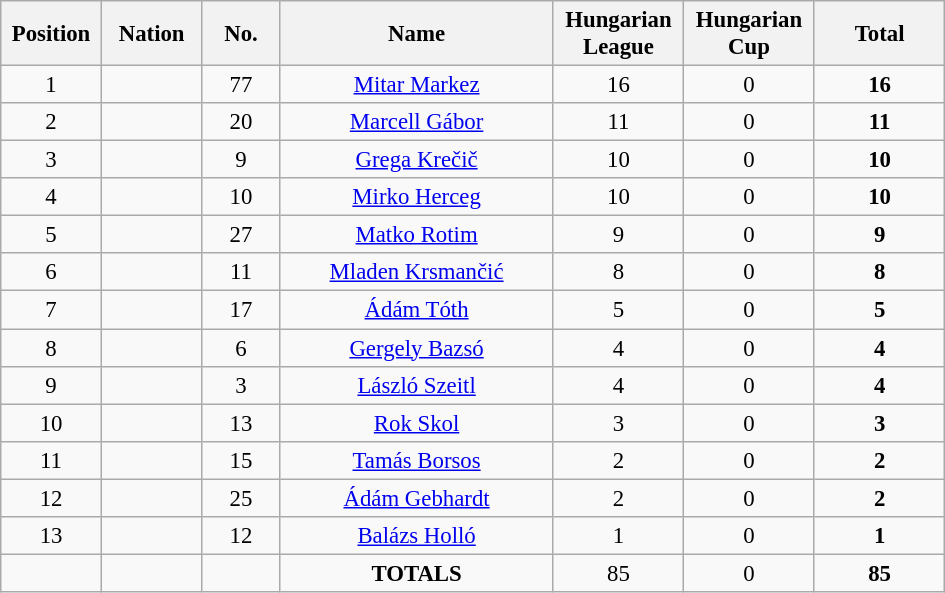<table class="wikitable" style="font-size: 95%; text-align: center;">
<tr>
<th width=60>Position</th>
<th width=60>Nation</th>
<th width=45>No.</th>
<th width=175>Name</th>
<th width=80>Hungarian League</th>
<th width=80>Hungarian Cup</th>
<th width=80>Total</th>
</tr>
<tr>
<td>1</td>
<td></td>
<td>77</td>
<td><a href='#'>Mitar Markez</a></td>
<td>16</td>
<td>0</td>
<td><strong>16</strong></td>
</tr>
<tr>
<td>2</td>
<td></td>
<td>20</td>
<td><a href='#'>Marcell Gábor</a></td>
<td>11</td>
<td>0</td>
<td><strong>11</strong></td>
</tr>
<tr>
<td>3</td>
<td></td>
<td>9</td>
<td><a href='#'>Grega Krečič</a></td>
<td>10</td>
<td>0</td>
<td><strong>10</strong></td>
</tr>
<tr>
<td>4</td>
<td></td>
<td>10</td>
<td><a href='#'>Mirko Herceg</a></td>
<td>10</td>
<td>0</td>
<td><strong>10</strong></td>
</tr>
<tr>
<td>5</td>
<td></td>
<td>27</td>
<td><a href='#'>Matko Rotim</a></td>
<td>9</td>
<td>0</td>
<td><strong>9</strong></td>
</tr>
<tr>
<td>6</td>
<td></td>
<td>11</td>
<td><a href='#'>Mladen Krsmančić</a></td>
<td>8</td>
<td>0</td>
<td><strong>8</strong></td>
</tr>
<tr>
<td>7</td>
<td></td>
<td>17</td>
<td><a href='#'>Ádám Tóth</a></td>
<td>5</td>
<td>0</td>
<td><strong>5</strong></td>
</tr>
<tr>
<td>8</td>
<td></td>
<td>6</td>
<td><a href='#'>Gergely Bazsó</a></td>
<td>4</td>
<td>0</td>
<td><strong>4</strong></td>
</tr>
<tr>
<td>9</td>
<td></td>
<td>3</td>
<td><a href='#'>László Szeitl</a></td>
<td>4</td>
<td>0</td>
<td><strong>4</strong></td>
</tr>
<tr>
<td>10</td>
<td></td>
<td>13</td>
<td><a href='#'>Rok Skol</a></td>
<td>3</td>
<td>0</td>
<td><strong>3</strong></td>
</tr>
<tr>
<td>11</td>
<td></td>
<td>15</td>
<td><a href='#'>Tamás Borsos</a></td>
<td>2</td>
<td>0</td>
<td><strong>2</strong></td>
</tr>
<tr>
<td>12</td>
<td></td>
<td>25</td>
<td><a href='#'>Ádám Gebhardt</a></td>
<td>2</td>
<td>0</td>
<td><strong>2</strong></td>
</tr>
<tr>
<td>13</td>
<td></td>
<td>12</td>
<td><a href='#'>Balázs Holló</a></td>
<td>1</td>
<td>0</td>
<td><strong>1</strong></td>
</tr>
<tr>
<td></td>
<td></td>
<td></td>
<td><strong>TOTALS</strong></td>
<td>85</td>
<td>0</td>
<td><strong>85</strong></td>
</tr>
</table>
